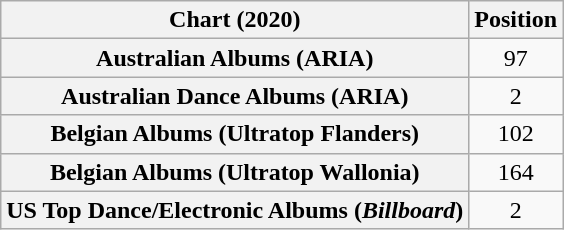<table class="wikitable sortable plainrowheaders" style="text-align:center">
<tr>
<th scope="col">Chart (2020)</th>
<th scope="col">Position</th>
</tr>
<tr>
<th scope="row">Australian Albums (ARIA)</th>
<td>97</td>
</tr>
<tr>
<th scope="row">Australian Dance Albums (ARIA)</th>
<td>2</td>
</tr>
<tr>
<th scope="row">Belgian Albums (Ultratop Flanders)</th>
<td>102</td>
</tr>
<tr>
<th scope="row">Belgian Albums (Ultratop Wallonia)</th>
<td>164</td>
</tr>
<tr>
<th scope="row">US Top Dance/Electronic Albums (<em>Billboard</em>)</th>
<td>2</td>
</tr>
</table>
